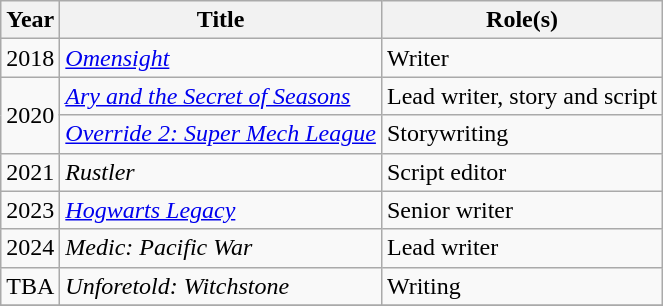<table class="wikitable sortable" width="auto">
<tr>
<th scope="col">Year</th>
<th scope="col">Title</th>
<th scope="col">Role(s)</th>
</tr>
<tr>
<td rowspan="1">2018</td>
<td><em><a href='#'>Omensight</a></em></td>
<td>Writer</td>
</tr>
<tr>
<td rowspan="2">2020</td>
<td><em><a href='#'>Ary and the Secret of Seasons</a></em></td>
<td>Lead writer, story and script</td>
</tr>
<tr>
<td><em><a href='#'>Override 2: Super Mech League</a></em></td>
<td>Storywriting</td>
</tr>
<tr>
<td rowspan="1">2021</td>
<td><em>Rustler</em></td>
<td>Script editor</td>
</tr>
<tr>
<td rowspan="1">2023</td>
<td><em><a href='#'>Hogwarts Legacy</a></em></td>
<td>Senior writer</td>
</tr>
<tr>
<td rowspan="1">2024</td>
<td><em>Medic: Pacific War</em></td>
<td>Lead writer</td>
</tr>
<tr>
<td rowspan="1">TBA</td>
<td><em>Unforetold: Witchstone</em></td>
<td>Writing</td>
</tr>
<tr>
</tr>
</table>
